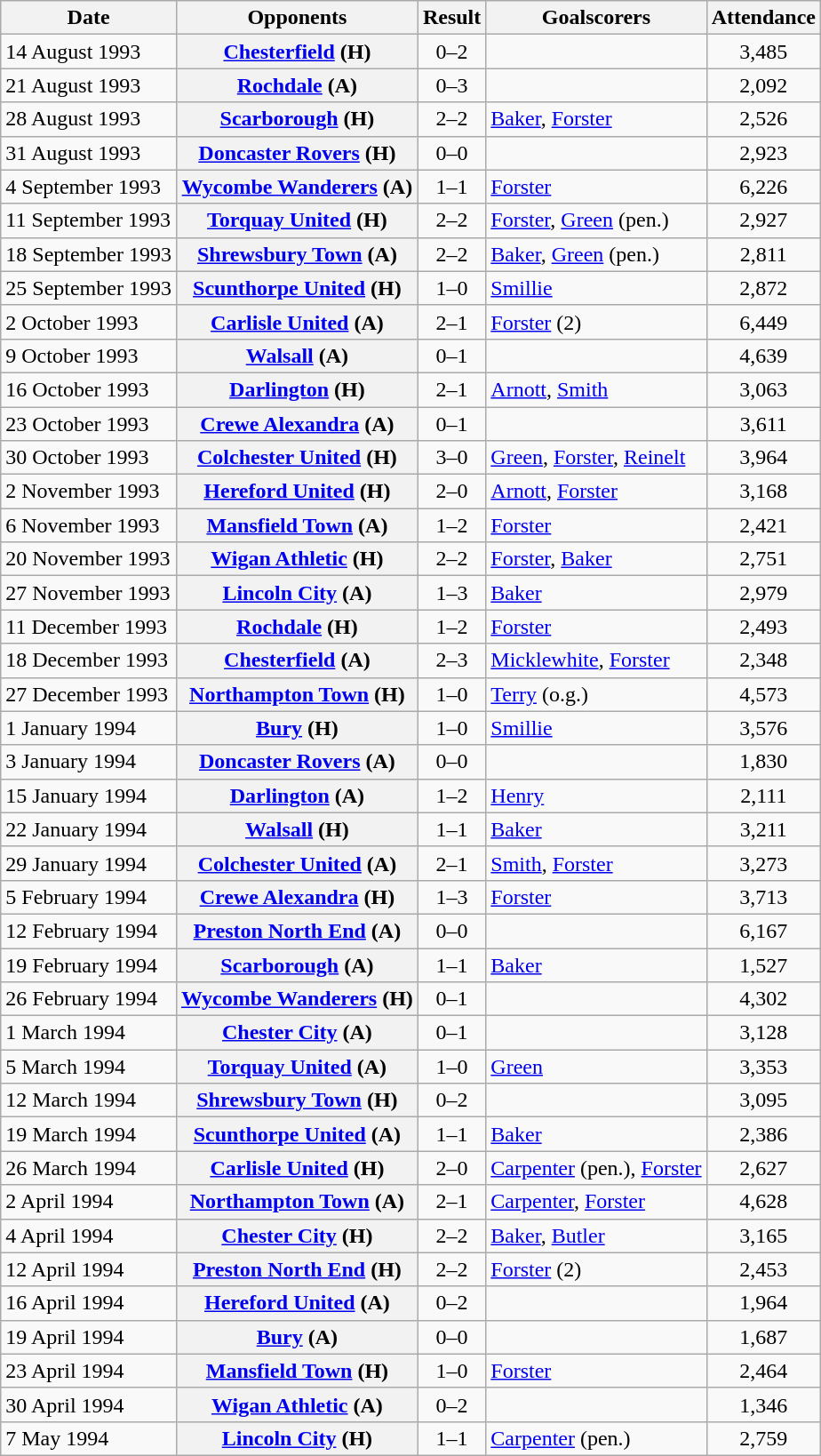<table class="wikitable plainrowheaders sortable">
<tr>
<th scope=col>Date</th>
<th scope=col>Opponents</th>
<th scope=col>Result</th>
<th scope=col class=unsortable>Goalscorers</th>
<th scope=col>Attendance</th>
</tr>
<tr>
<td>14 August 1993</td>
<th scope=row><a href='#'>Chesterfield</a> (H)</th>
<td align=center>0–2</td>
<td></td>
<td align=center>3,485</td>
</tr>
<tr>
<td>21 August 1993</td>
<th scope=row><a href='#'>Rochdale</a> (A)</th>
<td align=center>0–3</td>
<td></td>
<td align=center>2,092</td>
</tr>
<tr>
<td>28 August 1993</td>
<th scope=row><a href='#'>Scarborough</a> (H)</th>
<td align=center>2–2</td>
<td><a href='#'>Baker</a>, <a href='#'>Forster</a></td>
<td align=center>2,526</td>
</tr>
<tr>
<td>31 August 1993</td>
<th scope=row><a href='#'>Doncaster Rovers</a> (H)</th>
<td align=center>0–0</td>
<td></td>
<td align=center>2,923</td>
</tr>
<tr>
<td>4 September 1993</td>
<th scope=row><a href='#'>Wycombe Wanderers</a> (A)</th>
<td align=center>1–1</td>
<td><a href='#'>Forster</a></td>
<td align=center>6,226</td>
</tr>
<tr>
<td>11 September 1993</td>
<th scope=row><a href='#'>Torquay United</a> (H)</th>
<td align=center>2–2</td>
<td><a href='#'>Forster</a>, <a href='#'>Green</a> (pen.)</td>
<td align=center>2,927</td>
</tr>
<tr>
<td>18 September 1993</td>
<th scope=row><a href='#'>Shrewsbury Town</a> (A)</th>
<td align=center>2–2</td>
<td><a href='#'>Baker</a>, <a href='#'>Green</a> (pen.)</td>
<td align=center>2,811</td>
</tr>
<tr>
<td>25 September 1993</td>
<th scope=row><a href='#'>Scunthorpe United</a> (H)</th>
<td align=center>1–0</td>
<td><a href='#'>Smillie</a></td>
<td align=center>2,872</td>
</tr>
<tr>
<td>2 October 1993</td>
<th scope=row><a href='#'>Carlisle United</a> (A)</th>
<td align=center>2–1</td>
<td><a href='#'>Forster</a> (2)</td>
<td align=center>6,449</td>
</tr>
<tr>
<td>9 October 1993</td>
<th scope=row><a href='#'>Walsall</a> (A)</th>
<td align=center>0–1</td>
<td></td>
<td align=center>4,639</td>
</tr>
<tr>
<td>16 October 1993</td>
<th scope=row><a href='#'>Darlington</a> (H)</th>
<td align=center>2–1</td>
<td><a href='#'>Arnott</a>, <a href='#'>Smith</a></td>
<td align=center>3,063</td>
</tr>
<tr>
<td>23 October 1993</td>
<th scope=row><a href='#'>Crewe Alexandra</a> (A)</th>
<td align=center>0–1</td>
<td></td>
<td align=center>3,611</td>
</tr>
<tr>
<td>30 October 1993</td>
<th scope=row><a href='#'>Colchester United</a> (H)</th>
<td align=center>3–0</td>
<td><a href='#'>Green</a>, <a href='#'>Forster</a>, <a href='#'>Reinelt</a></td>
<td align=center>3,964</td>
</tr>
<tr>
<td>2 November 1993</td>
<th scope=row><a href='#'>Hereford United</a> (H)</th>
<td align=center>2–0</td>
<td><a href='#'>Arnott</a>, <a href='#'>Forster</a></td>
<td align=center>3,168</td>
</tr>
<tr>
<td>6 November 1993</td>
<th scope=row><a href='#'>Mansfield Town</a> (A)</th>
<td align=center>1–2</td>
<td><a href='#'>Forster</a></td>
<td align=center>2,421</td>
</tr>
<tr>
<td>20 November 1993</td>
<th scope=row><a href='#'>Wigan Athletic</a> (H)</th>
<td align=center>2–2</td>
<td><a href='#'>Forster</a>, <a href='#'>Baker</a></td>
<td align=center>2,751</td>
</tr>
<tr>
<td>27 November 1993</td>
<th scope=row><a href='#'>Lincoln City</a> (A)</th>
<td align=center>1–3</td>
<td><a href='#'>Baker</a></td>
<td align=center>2,979</td>
</tr>
<tr>
<td>11 December 1993</td>
<th scope=row><a href='#'>Rochdale</a> (H)</th>
<td align=center>1–2</td>
<td><a href='#'>Forster</a></td>
<td align=center>2,493</td>
</tr>
<tr>
<td>18 December 1993</td>
<th scope=row><a href='#'>Chesterfield</a> (A)</th>
<td align=center>2–3</td>
<td><a href='#'>Micklewhite</a>, <a href='#'>Forster</a></td>
<td align=center>2,348</td>
</tr>
<tr>
<td>27 December 1993</td>
<th scope=row><a href='#'>Northampton Town</a> (H)</th>
<td align=center>1–0</td>
<td><a href='#'>Terry</a> (o.g.)</td>
<td align=center>4,573</td>
</tr>
<tr>
<td>1 January 1994</td>
<th scope=row><a href='#'>Bury</a> (H)</th>
<td align=center>1–0</td>
<td><a href='#'>Smillie</a></td>
<td align=center>3,576</td>
</tr>
<tr>
<td>3 January 1994</td>
<th scope=row><a href='#'>Doncaster Rovers</a> (A)</th>
<td align=center>0–0</td>
<td></td>
<td align=center>1,830</td>
</tr>
<tr>
<td>15 January 1994</td>
<th scope=row><a href='#'>Darlington</a> (A)</th>
<td align=center>1–2</td>
<td><a href='#'>Henry</a></td>
<td align=center>2,111</td>
</tr>
<tr>
<td>22 January 1994</td>
<th scope=row><a href='#'>Walsall</a> (H)</th>
<td align=center>1–1</td>
<td><a href='#'>Baker</a></td>
<td align=center>3,211</td>
</tr>
<tr>
<td>29 January 1994</td>
<th scope=row><a href='#'>Colchester United</a> (A)</th>
<td align=center>2–1</td>
<td><a href='#'>Smith</a>, <a href='#'>Forster</a></td>
<td align=center>3,273</td>
</tr>
<tr>
<td>5 February 1994</td>
<th scope=row><a href='#'>Crewe Alexandra</a> (H)</th>
<td align=center>1–3</td>
<td><a href='#'>Forster</a></td>
<td align=center>3,713</td>
</tr>
<tr>
<td>12 February 1994</td>
<th scope=row><a href='#'>Preston North End</a> (A)</th>
<td align=center>0–0</td>
<td></td>
<td align=center>6,167</td>
</tr>
<tr>
<td>19 February 1994</td>
<th scope=row><a href='#'>Scarborough</a> (A)</th>
<td align=center>1–1</td>
<td><a href='#'>Baker</a></td>
<td align=center>1,527</td>
</tr>
<tr>
<td>26 February 1994</td>
<th scope=row><a href='#'>Wycombe Wanderers</a> (H)</th>
<td align=center>0–1</td>
<td></td>
<td align=center>4,302</td>
</tr>
<tr>
<td>1 March 1994</td>
<th scope=row><a href='#'>Chester City</a> (A)</th>
<td align=center>0–1</td>
<td></td>
<td align=center>3,128</td>
</tr>
<tr>
<td>5 March 1994</td>
<th scope=row><a href='#'>Torquay United</a> (A)</th>
<td align=center>1–0</td>
<td><a href='#'>Green</a></td>
<td align=center>3,353</td>
</tr>
<tr>
<td>12 March 1994</td>
<th scope=row><a href='#'>Shrewsbury Town</a> (H)</th>
<td align=center>0–2</td>
<td></td>
<td align=center>3,095</td>
</tr>
<tr>
<td>19 March 1994</td>
<th scope=row><a href='#'>Scunthorpe United</a> (A)</th>
<td align=center>1–1</td>
<td><a href='#'>Baker</a></td>
<td align=center>2,386</td>
</tr>
<tr>
<td>26 March 1994</td>
<th scope=row><a href='#'>Carlisle United</a> (H)</th>
<td align=center>2–0</td>
<td><a href='#'>Carpenter</a> (pen.), <a href='#'>Forster</a></td>
<td align=center>2,627</td>
</tr>
<tr>
<td>2 April 1994</td>
<th scope=row><a href='#'>Northampton Town</a> (A)</th>
<td align=center>2–1</td>
<td><a href='#'>Carpenter</a>, <a href='#'>Forster</a></td>
<td align=center>4,628</td>
</tr>
<tr>
<td>4 April 1994</td>
<th scope=row><a href='#'>Chester City</a> (H)</th>
<td align=center>2–2</td>
<td><a href='#'>Baker</a>, <a href='#'>Butler</a></td>
<td align=center>3,165</td>
</tr>
<tr>
<td>12 April 1994</td>
<th scope=row><a href='#'>Preston North End</a> (H)</th>
<td align=center>2–2</td>
<td><a href='#'>Forster</a> (2)</td>
<td align=center>2,453</td>
</tr>
<tr>
<td>16 April 1994</td>
<th scope=row><a href='#'>Hereford United</a> (A)</th>
<td align=center>0–2</td>
<td></td>
<td align=center>1,964</td>
</tr>
<tr>
<td>19 April 1994</td>
<th scope=row><a href='#'>Bury</a> (A)</th>
<td align=center>0–0</td>
<td></td>
<td align=center>1,687</td>
</tr>
<tr>
<td>23 April 1994</td>
<th scope=row><a href='#'>Mansfield Town</a> (H)</th>
<td align=center>1–0</td>
<td><a href='#'>Forster</a></td>
<td align=center>2,464</td>
</tr>
<tr>
<td>30 April 1994</td>
<th scope=row><a href='#'>Wigan Athletic</a> (A)</th>
<td align=center>0–2</td>
<td></td>
<td align=center>1,346</td>
</tr>
<tr>
<td>7 May 1994</td>
<th scope=row><a href='#'>Lincoln City</a> (H)</th>
<td align=center>1–1</td>
<td><a href='#'>Carpenter</a> (pen.)</td>
<td align=center>2,759</td>
</tr>
</table>
